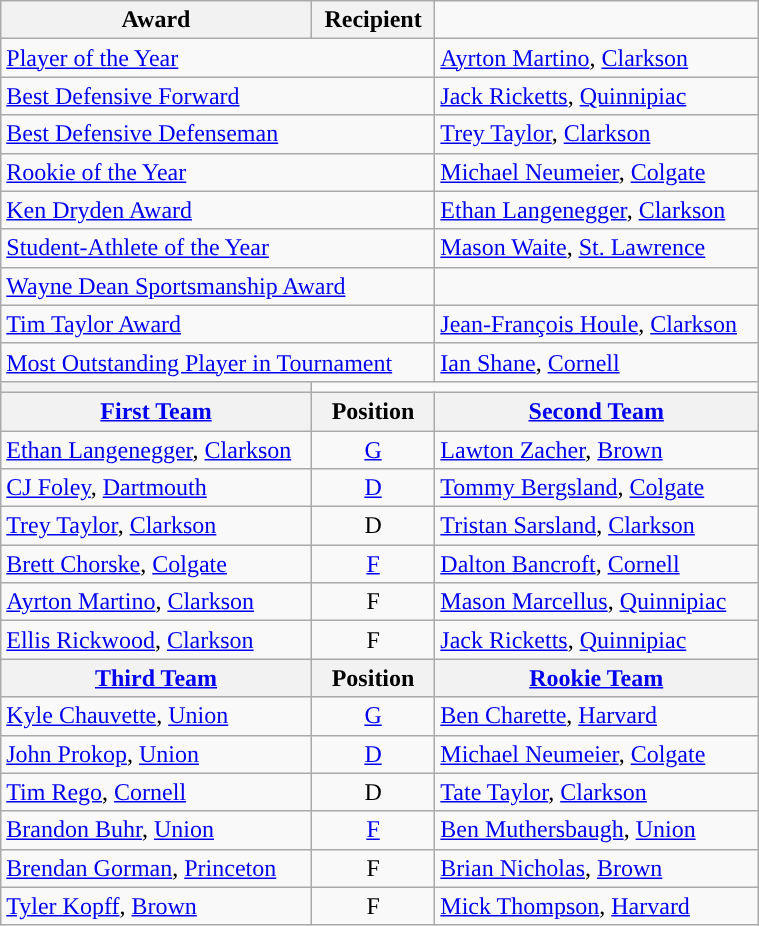<table class="wikitable" width=40%>
<tr>
<th>Award</th>
<th>Recipient</th>
</tr>
<tr>
<td colspan=2><a href='#'>Player of the Year</a></td>
<td><a href='#'>Ayrton Martino</a>, <a href='#'>Clarkson</a></td>
</tr>
<tr>
<td colspan=2><a href='#'>Best Defensive Forward</a></td>
<td><a href='#'>Jack Ricketts</a>, <a href='#'>Quinnipiac</a></td>
</tr>
<tr>
<td colspan=2><a href='#'>Best Defensive Defenseman</a></td>
<td><a href='#'>Trey Taylor</a>, <a href='#'>Clarkson</a></td>
</tr>
<tr>
<td colspan=2><a href='#'>Rookie of the Year</a></td>
<td><a href='#'>Michael Neumeier</a>, <a href='#'>Colgate</a></td>
</tr>
<tr>
<td colspan=2><a href='#'>Ken Dryden Award</a></td>
<td><a href='#'>Ethan Langenegger</a>, <a href='#'>Clarkson</a></td>
</tr>
<tr>
<td colspan=2><a href='#'>Student-Athlete of the Year</a></td>
<td><a href='#'>Mason Waite</a>, <a href='#'>St. Lawrence</a></td>
</tr>
<tr>
<td colspan=2><a href='#'>Wayne Dean Sportsmanship Award</a></td>
<td></td>
</tr>
<tr>
<td colspan=2><a href='#'>Tim Taylor Award</a></td>
<td><a href='#'>Jean-François Houle</a>, <a href='#'>Clarkson</a></td>
</tr>
<tr>
<td colspan=2><a href='#'>Most Outstanding Player in Tournament</a></td>
<td><a href='#'>Ian Shane</a>, <a href='#'>Cornell</a></td>
</tr>
<tr>
<th><a href='#'></a></th>
</tr>
<tr>
<th><a href='#'>First Team</a></th>
<th>  Position  </th>
<th><a href='#'>Second Team</a></th>
</tr>
<tr>
<td><a href='#'>Ethan Langenegger</a>, <a href='#'>Clarkson</a></td>
<td align=center><a href='#'>G</a></td>
<td><a href='#'>Lawton Zacher</a>, <a href='#'>Brown</a></td>
</tr>
<tr>
<td><a href='#'>CJ Foley</a>, <a href='#'>Dartmouth</a></td>
<td align=center><a href='#'>D</a></td>
<td><a href='#'>Tommy Bergsland</a>, <a href='#'>Colgate</a></td>
</tr>
<tr>
<td><a href='#'>Trey Taylor</a>, <a href='#'>Clarkson</a></td>
<td align=center>D</td>
<td><a href='#'>Tristan Sarsland</a>, <a href='#'>Clarkson</a></td>
</tr>
<tr>
<td><a href='#'>Brett Chorske</a>, <a href='#'>Colgate</a></td>
<td align=center><a href='#'>F</a></td>
<td><a href='#'>Dalton Bancroft</a>, <a href='#'>Cornell</a></td>
</tr>
<tr>
<td><a href='#'>Ayrton Martino</a>, <a href='#'>Clarkson</a></td>
<td align=center>F</td>
<td><a href='#'>Mason Marcellus</a>, <a href='#'>Quinnipiac</a></td>
</tr>
<tr>
<td><a href='#'>Ellis Rickwood</a>, <a href='#'>Clarkson</a></td>
<td align=center>F</td>
<td><a href='#'>Jack Ricketts</a>, <a href='#'>Quinnipiac</a></td>
</tr>
<tr>
<th><a href='#'>Third Team</a></th>
<th>  Position  </th>
<th><a href='#'>Rookie Team</a></th>
</tr>
<tr>
<td><a href='#'>Kyle Chauvette</a>, <a href='#'>Union</a></td>
<td align=center><a href='#'>G</a></td>
<td><a href='#'>Ben Charette</a>, <a href='#'>Harvard</a></td>
</tr>
<tr>
<td><a href='#'>John Prokop</a>, <a href='#'>Union</a></td>
<td align=center><a href='#'>D</a></td>
<td><a href='#'>Michael Neumeier</a>, <a href='#'>Colgate</a></td>
</tr>
<tr>
<td><a href='#'>Tim Rego</a>, <a href='#'>Cornell</a></td>
<td align=center>D</td>
<td><a href='#'>Tate Taylor</a>, <a href='#'>Clarkson</a></td>
</tr>
<tr>
<td><a href='#'>Brandon Buhr</a>, <a href='#'>Union</a></td>
<td align=center><a href='#'>F</a></td>
<td><a href='#'>Ben Muthersbaugh</a>, <a href='#'>Union</a></td>
</tr>
<tr>
<td><a href='#'>Brendan Gorman</a>, <a href='#'>Princeton</a></td>
<td align=center>F</td>
<td><a href='#'>Brian Nicholas</a>, <a href='#'>Brown</a></td>
</tr>
<tr>
<td><a href='#'>Tyler Kopff</a>, <a href='#'>Brown</a></td>
<td align=center>F</td>
<td><a href='#'>Mick Thompson</a>, <a href='#'>Harvard</a></td>
</tr>
</table>
